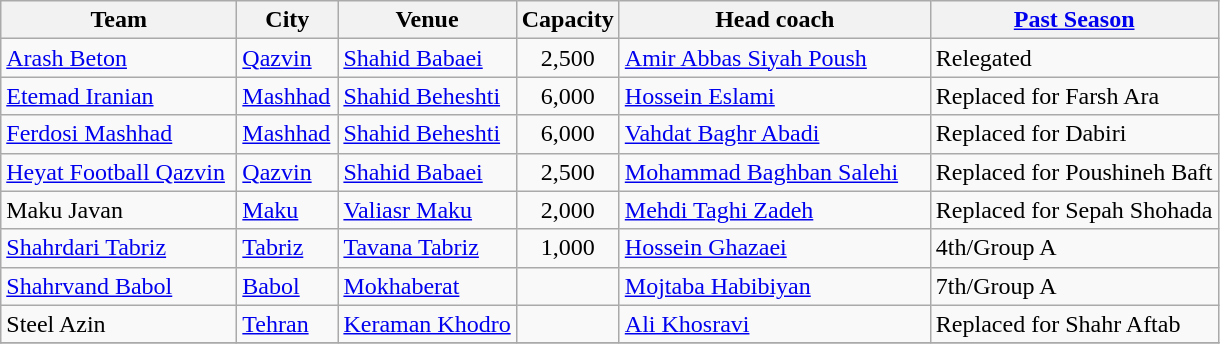<table class="wikitable sortable">
<tr>
<th width=150>Team</th>
<th width=60>City</th>
<th>Venue</th>
<th>Capacity</th>
<th width=200>Head coach</th>
<th><a href='#'>Past Season</a></th>
</tr>
<tr>
<td><a href='#'>Arash Beton</a></td>
<td><a href='#'>Qazvin</a></td>
<td><a href='#'>Shahid Babaei</a></td>
<td align="center">2,500</td>
<td> <a href='#'>Amir Abbas Siyah Poush</a></td>
<td>Relegated</td>
</tr>
<tr>
<td><a href='#'>Etemad Iranian</a></td>
<td><a href='#'>Mashhad</a></td>
<td><a href='#'>Shahid Beheshti</a></td>
<td align="center">6,000</td>
<td> <a href='#'>Hossein Eslami</a></td>
<td>Replaced for Farsh Ara </td>
</tr>
<tr>
<td><a href='#'>Ferdosi Mashhad</a></td>
<td><a href='#'>Mashhad</a></td>
<td><a href='#'>Shahid Beheshti</a></td>
<td align="center">6,000</td>
<td> <a href='#'>Vahdat Baghr Abadi</a></td>
<td>Replaced for Dabiri </td>
</tr>
<tr>
<td><a href='#'>Heyat Football Qazvin</a></td>
<td><a href='#'>Qazvin</a></td>
<td><a href='#'>Shahid Babaei</a></td>
<td align="center">2,500</td>
<td> <a href='#'>Mohammad Baghban Salehi</a></td>
<td>Replaced for Poushineh Baft</td>
</tr>
<tr>
<td>Maku Javan</td>
<td><a href='#'>Maku</a></td>
<td><a href='#'>Valiasr Maku</a></td>
<td align="center">2,000</td>
<td> <a href='#'>Mehdi Taghi Zadeh</a></td>
<td>Replaced for Sepah Shohada </td>
</tr>
<tr>
<td><a href='#'>Shahrdari Tabriz</a></td>
<td><a href='#'>Tabriz</a></td>
<td><a href='#'>Tavana Tabriz</a></td>
<td align="center">1,000</td>
<td> <a href='#'>Hossein Ghazaei</a></td>
<td>4th/Group A</td>
</tr>
<tr>
<td><a href='#'>Shahrvand Babol</a></td>
<td><a href='#'>Babol</a></td>
<td><a href='#'>Mokhaberat</a></td>
<td></td>
<td> <a href='#'>Mojtaba Habibiyan</a></td>
<td>7th/Group A</td>
</tr>
<tr>
<td>Steel Azin</td>
<td><a href='#'>Tehran</a></td>
<td><a href='#'>Keraman Khodro</a></td>
<td></td>
<td> <a href='#'>Ali Khosravi</a></td>
<td>Replaced for Shahr Aftab</td>
</tr>
<tr>
</tr>
</table>
